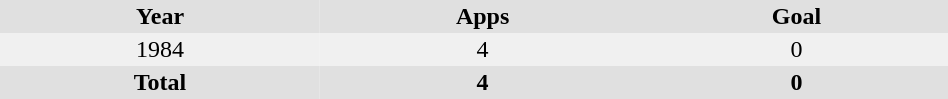<table border="0" cellpadding="2" cellspacing="0" style="width:50%;">
<tr style="text-align:center; background:#e0e0e0;">
<th>Year</th>
<th>Apps</th>
<th>Goal</th>
</tr>
<tr style="text-align:center; background:#f0f0f0;">
<td>1984</td>
<td>4</td>
<td>0</td>
</tr>
<tr style="text-align:center; background:#e0e0e0;">
<th>Total</th>
<th>4</th>
<th>0</th>
</tr>
</table>
